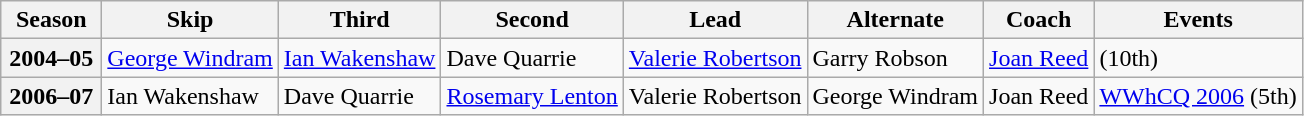<table class="wikitable">
<tr>
<th scope="col" width=60>Season</th>
<th scope="col">Skip</th>
<th scope="col">Third</th>
<th scope="col">Second</th>
<th scope="col">Lead</th>
<th scope="col">Alternate</th>
<th scope="col">Coach</th>
<th scope="col">Events</th>
</tr>
<tr>
<th scope="row">2004–05</th>
<td><a href='#'>George Windram</a></td>
<td><a href='#'>Ian Wakenshaw</a></td>
<td>Dave Quarrie</td>
<td><a href='#'>Valerie Robertson</a></td>
<td>Garry Robson</td>
<td><a href='#'>Joan Reed</a></td>
<td> (10th)</td>
</tr>
<tr>
<th scope="row">2006–07</th>
<td>Ian Wakenshaw</td>
<td>Dave Quarrie</td>
<td><a href='#'>Rosemary Lenton</a></td>
<td>Valerie Robertson</td>
<td>George Windram</td>
<td>Joan Reed</td>
<td><a href='#'>WWhCQ 2006</a> (5th)</td>
</tr>
</table>
